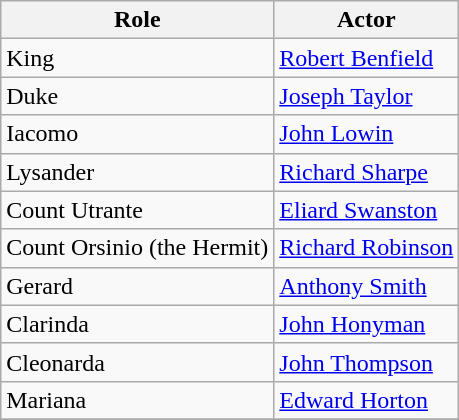<table class="wikitable">
<tr>
<th>Role</th>
<th>Actor</th>
</tr>
<tr>
<td>King</td>
<td><a href='#'>Robert Benfield</a></td>
</tr>
<tr>
<td>Duke</td>
<td><a href='#'>Joseph Taylor</a></td>
</tr>
<tr>
<td>Iacomo</td>
<td><a href='#'>John Lowin</a></td>
</tr>
<tr>
<td>Lysander</td>
<td><a href='#'>Richard Sharpe</a></td>
</tr>
<tr>
<td>Count Utrante</td>
<td><a href='#'>Eliard Swanston</a></td>
</tr>
<tr>
<td>Count Orsinio (the Hermit)</td>
<td><a href='#'>Richard Robinson</a></td>
</tr>
<tr>
<td>Gerard</td>
<td><a href='#'>Anthony Smith</a></td>
</tr>
<tr>
<td>Clarinda</td>
<td><a href='#'>John Honyman</a></td>
</tr>
<tr>
<td>Cleonarda</td>
<td><a href='#'>John Thompson</a></td>
</tr>
<tr>
<td>Mariana</td>
<td><a href='#'>Edward Horton</a></td>
</tr>
<tr>
</tr>
</table>
